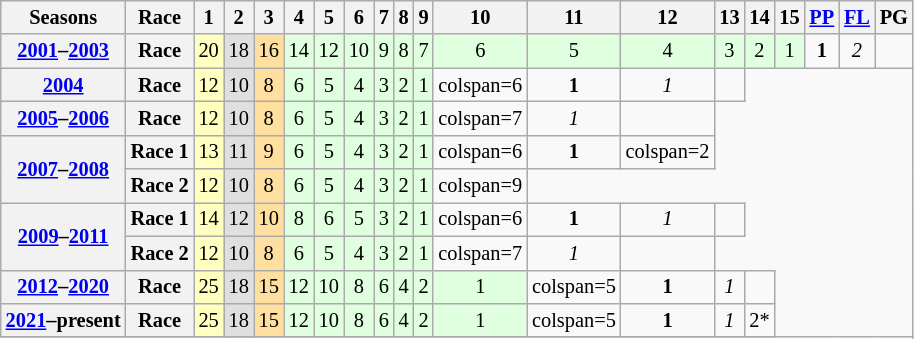<table class="wikitable" style="text-align:center; font-size: 85%;">
<tr>
<th>Seasons</th>
<th>Race</th>
<th>1</th>
<th>2</th>
<th>3</th>
<th>4</th>
<th>5</th>
<th>6</th>
<th>7</th>
<th>8</th>
<th>9</th>
<th>10</th>
<th>11</th>
<th>12</th>
<th>13</th>
<th>14</th>
<th>15</th>
<th><a href='#'>PP</a></th>
<th><a href='#'>FL</a></th>
<th>PG</th>
</tr>
<tr>
<th><a href='#'>2001</a>–<a href='#'>2003</a></th>
<th>Race</th>
<td style="background:#FFFFBF;">20</td>
<td style="background:#DFDFDF;">18</td>
<td style="background:#FFDF9F;">16</td>
<td style="background:#DFFFDF;">14</td>
<td style="background:#DFFFDF;">12</td>
<td style="background:#DFFFDF;">10</td>
<td style="background:#DFFFDF;">9</td>
<td style="background:#DFFFDF;">8</td>
<td style="background:#DFFFDF;">7</td>
<td style="background:#DFFFDF;">6</td>
<td style="background:#DFFFDF;">5</td>
<td style="background:#DFFFDF;">4</td>
<td style="background:#DFFFDF;">3</td>
<td style="background:#DFFFDF;">2</td>
<td style="background:#DFFFDF;">1</td>
<td><strong>1</strong></td>
<td><em>2</em></td>
<td></td>
</tr>
<tr>
<th><a href='#'>2004</a></th>
<th>Race</th>
<td style="background:#FFFFBF;">12</td>
<td style="background:#DFDFDF;">10</td>
<td style="background:#FFDF9F;">8</td>
<td style="background:#DFFFDF;">6</td>
<td style="background:#DFFFDF;">5</td>
<td style="background:#DFFFDF;">4</td>
<td style="background:#DFFFDF;">3</td>
<td style="background:#DFFFDF;">2</td>
<td style="background:#DFFFDF;">1</td>
<td>colspan=6 </td>
<td><strong>1</strong></td>
<td><em>1</em></td>
<td></td>
</tr>
<tr>
<th><a href='#'>2005</a>–<a href='#'>2006</a></th>
<th>Race</th>
<td style="background:#FFFFBF;">12</td>
<td style="background:#DFDFDF;">10</td>
<td style="background:#FFDF9F;">8</td>
<td style="background:#DFFFDF;">6</td>
<td style="background:#DFFFDF;">5</td>
<td style="background:#DFFFDF;">4</td>
<td style="background:#DFFFDF;">3</td>
<td style="background:#DFFFDF;">2</td>
<td style="background:#DFFFDF;">1</td>
<td>colspan=7 </td>
<td><em>1</em></td>
<td></td>
</tr>
<tr>
<th rowspan=2><a href='#'>2007</a>–<a href='#'>2008</a></th>
<th>Race 1</th>
<td style="background:#FFFFBF;">13</td>
<td style="background:#DFDFDF;">11</td>
<td style="background:#FFDF9F;">9</td>
<td style="background:#DFFFDF;">6</td>
<td style="background:#DFFFDF;">5</td>
<td style="background:#DFFFDF;">4</td>
<td style="background:#DFFFDF;">3</td>
<td style="background:#DFFFDF;">2</td>
<td style="background:#DFFFDF;">1</td>
<td>colspan=6 </td>
<td><strong>1</strong></td>
<td>colspan=2 </td>
</tr>
<tr>
<th>Race 2</th>
<td style="background:#FFFFBF;">12</td>
<td style="background:#DFDFDF;">10</td>
<td style="background:#FFDF9F;">8</td>
<td style="background:#DFFFDF;">6</td>
<td style="background:#DFFFDF;">5</td>
<td style="background:#DFFFDF;">4</td>
<td style="background:#DFFFDF;">3</td>
<td style="background:#DFFFDF;">2</td>
<td style="background:#DFFFDF;">1</td>
<td>colspan=9 </td>
</tr>
<tr>
<th rowspan=2><a href='#'>2009</a>–<a href='#'>2011</a></th>
<th>Race 1</th>
<td style="background:#FFFFBF;">14</td>
<td style="background:#DFDFDF;">12</td>
<td style="background:#FFDF9F;">10</td>
<td style="background:#DFFFDF;">8</td>
<td style="background:#DFFFDF;">6</td>
<td style="background:#DFFFDF;">5</td>
<td style="background:#DFFFDF;">3</td>
<td style="background:#DFFFDF;">2</td>
<td style="background:#DFFFDF;">1</td>
<td>colspan=6 </td>
<td><strong>1</strong></td>
<td><em>1</em></td>
<td></td>
</tr>
<tr>
<th>Race 2</th>
<td style="background:#FFFFBF;">12</td>
<td style="background:#DFDFDF;">10</td>
<td style="background:#FFDF9F;">8</td>
<td style="background:#DFFFDF;">6</td>
<td style="background:#DFFFDF;">5</td>
<td style="background:#DFFFDF;">4</td>
<td style="background:#DFFFDF;">3</td>
<td style="background:#DFFFDF;">2</td>
<td style="background:#DFFFDF;">1</td>
<td>colspan=7 </td>
<td><em>1</em></td>
<td></td>
</tr>
<tr>
<th><a href='#'>2012</a>–<a href='#'>2020</a></th>
<th>Race</th>
<td style="background:#FFFFBF;">25</td>
<td style="background:#DFDFDF;">18</td>
<td style="background:#FFDF9F;">15</td>
<td style="background:#DFFFDF;">12</td>
<td style="background:#DFFFDF;">10</td>
<td style="background:#DFFFDF;">8</td>
<td style="background:#DFFFDF;">6</td>
<td style="background:#DFFFDF;">4</td>
<td style="background:#DFFFDF;">2</td>
<td style="background:#DFFFDF;">1</td>
<td>colspan=5 </td>
<td><strong>1</strong></td>
<td><em>1</em></td>
<td></td>
</tr>
<tr>
<th><a href='#'>2021</a>–present</th>
<th>Race</th>
<td style="background:#FFFFBF;">25</td>
<td style="background:#DFDFDF;">18</td>
<td style="background:#FFDF9F;">15</td>
<td style="background:#DFFFDF;">12</td>
<td style="background:#DFFFDF;">10</td>
<td style="background:#DFFFDF;">8</td>
<td style="background:#DFFFDF;">6</td>
<td style="background:#DFFFDF;">4</td>
<td style="background:#DFFFDF;">2</td>
<td style="background:#DFFFDF;">1</td>
<td>colspan=5 </td>
<td><strong>1</strong></td>
<td><em>1</em></td>
<td>2*</td>
</tr>
<tr>
</tr>
</table>
